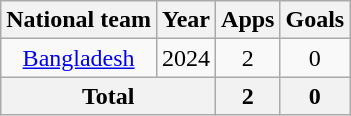<table class="wikitable" style="text-align: center;">
<tr>
<th>National team</th>
<th>Year</th>
<th>Apps</th>
<th>Goals</th>
</tr>
<tr>
<td><a href='#'>Bangladesh</a></td>
<td>2024</td>
<td>2</td>
<td>0</td>
</tr>
<tr>
<th colspan="2">Total</th>
<th>2</th>
<th>0</th>
</tr>
</table>
